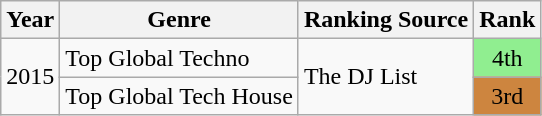<table class=wikitable>
<tr>
<th>Year</th>
<th>Genre</th>
<th>Ranking Source</th>
<th>Rank</th>
</tr>
<tr>
<td rowspan="2">2015</td>
<td>Top Global Techno</td>
<td rowspan="2">The DJ List</td>
<td style="background:LightGreen;text-align:center;">4th</td>
</tr>
<tr>
<td>Top Global Tech House</td>
<td style="background:Peru;text-align:center;">3rd</td>
</tr>
</table>
